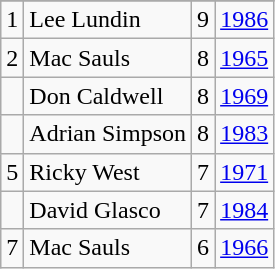<table class="wikitable">
<tr>
</tr>
<tr>
<td>1</td>
<td>Lee Lundin</td>
<td>9</td>
<td><a href='#'>1986</a></td>
</tr>
<tr>
<td>2</td>
<td>Mac Sauls</td>
<td>8</td>
<td><a href='#'>1965</a></td>
</tr>
<tr>
<td></td>
<td>Don Caldwell</td>
<td>8</td>
<td><a href='#'>1969</a></td>
</tr>
<tr>
<td></td>
<td>Adrian Simpson</td>
<td>8</td>
<td><a href='#'>1983</a></td>
</tr>
<tr>
<td>5</td>
<td>Ricky West</td>
<td>7</td>
<td><a href='#'>1971</a></td>
</tr>
<tr>
<td></td>
<td>David Glasco</td>
<td>7</td>
<td><a href='#'>1984</a></td>
</tr>
<tr>
<td>7</td>
<td>Mac Sauls</td>
<td>6</td>
<td><a href='#'>1966</a></td>
</tr>
</table>
